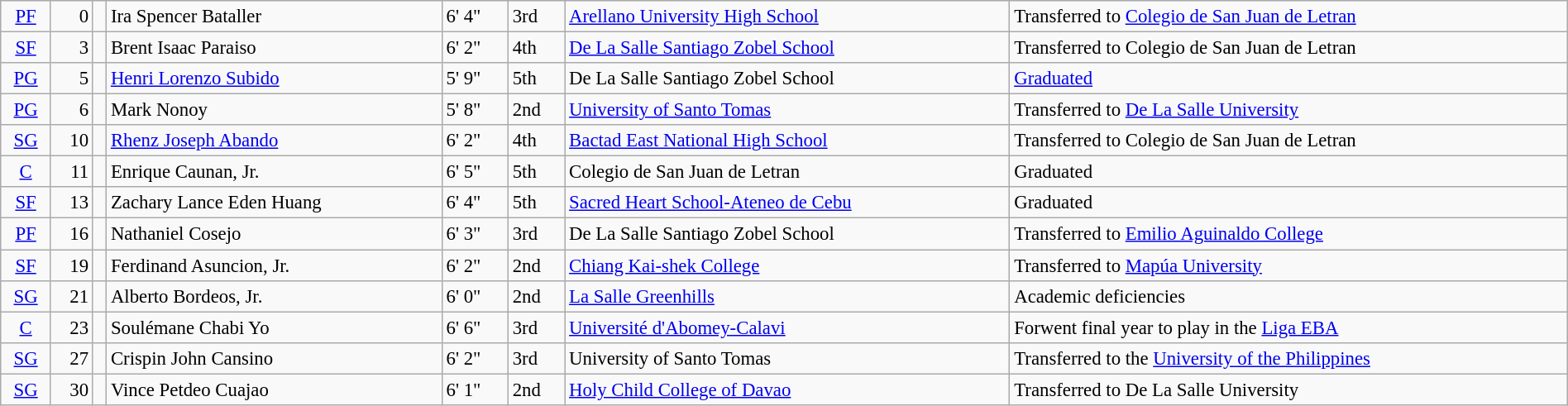<table class=wikitable width=100% style=font-size:95%>
<tr>
<td align=center><a href='#'>PF</a></td>
<td align=right>0</td>
<td></td>
<td>Ira Spencer Bataller</td>
<td>6' 4"</td>
<td>3rd</td>
<td><a href='#'>Arellano University High School</a></td>
<td>Transferred to <a href='#'>Colegio de San Juan de Letran</a></td>
</tr>
<tr>
<td align=center><a href='#'>SF</a></td>
<td align=right>3</td>
<td></td>
<td>Brent Isaac Paraiso</td>
<td>6' 2"</td>
<td>4th</td>
<td><a href='#'>De La Salle Santiago Zobel School</a></td>
<td>Transferred to Colegio de San Juan de Letran</td>
</tr>
<tr>
<td align=center><a href='#'>PG</a></td>
<td align=right>5</td>
<td></td>
<td><a href='#'>Henri Lorenzo Subido</a></td>
<td>5' 9"</td>
<td>5th</td>
<td>De La Salle Santiago Zobel School</td>
<td><a href='#'>Graduated</a></td>
</tr>
<tr>
<td align=center><a href='#'>PG</a></td>
<td align=right>6</td>
<td></td>
<td>Mark Nonoy</td>
<td>5' 8"</td>
<td>2nd</td>
<td><a href='#'>University of Santo Tomas</a></td>
<td>Transferred to <a href='#'>De La Salle University</a></td>
</tr>
<tr>
<td align=center><a href='#'>SG</a></td>
<td align=right>10</td>
<td></td>
<td><a href='#'>Rhenz Joseph Abando</a></td>
<td>6' 2"</td>
<td>4th</td>
<td><a href='#'>Bactad East National High School</a></td>
<td>Transferred to Colegio de San Juan de Letran</td>
</tr>
<tr>
<td align=center><a href='#'>C</a></td>
<td align=right>11</td>
<td></td>
<td>Enrique Caunan, Jr.</td>
<td>6' 5"</td>
<td>5th</td>
<td>Colegio de San Juan de Letran</td>
<td>Graduated</td>
</tr>
<tr>
<td align=center><a href='#'>SF</a></td>
<td align=right>13</td>
<td></td>
<td>Zachary Lance Eden Huang</td>
<td>6' 4"</td>
<td>5th</td>
<td><a href='#'>Sacred Heart School-Ateneo de Cebu</a></td>
<td>Graduated</td>
</tr>
<tr>
<td align=center><a href='#'>PF</a></td>
<td align=right>16</td>
<td></td>
<td>Nathaniel Cosejo</td>
<td>6' 3"</td>
<td>3rd</td>
<td>De La Salle Santiago Zobel School</td>
<td>Transferred to <a href='#'>Emilio Aguinaldo College</a></td>
</tr>
<tr>
<td align=center><a href='#'>SF</a></td>
<td align=right>19</td>
<td></td>
<td>Ferdinand Asuncion, Jr.</td>
<td>6' 2"</td>
<td>2nd</td>
<td><a href='#'>Chiang Kai-shek College</a></td>
<td>Transferred to <a href='#'>Mapúa University</a></td>
</tr>
<tr>
<td align=center><a href='#'>SG</a></td>
<td align=right>21</td>
<td></td>
<td>Alberto Bordeos, Jr.</td>
<td>6' 0"</td>
<td>2nd</td>
<td><a href='#'>La Salle Greenhills</a></td>
<td>Academic deficiencies</td>
</tr>
<tr>
<td align=center><a href='#'>C</a></td>
<td align=right>23</td>
<td></td>
<td>Soulémane Chabi Yo</td>
<td>6' 6"</td>
<td>3rd</td>
<td><a href='#'>Université d'Abomey-Calavi</a></td>
<td>Forwent final year to play in the <a href='#'>Liga EBA</a></td>
</tr>
<tr>
<td align=center><a href='#'>SG</a></td>
<td align=right>27</td>
<td></td>
<td>Crispin John Cansino</td>
<td>6' 2"</td>
<td>3rd</td>
<td>University of Santo Tomas</td>
<td>Transferred to the <a href='#'>University of the Philippines</a></td>
</tr>
<tr>
<td align=center><a href='#'>SG</a></td>
<td align=right>30</td>
<td></td>
<td>Vince Petdeo Cuajao</td>
<td>6' 1"</td>
<td>2nd</td>
<td><a href='#'>Holy Child College of Davao</a></td>
<td>Transferred to De La Salle University</td>
</tr>
</table>
